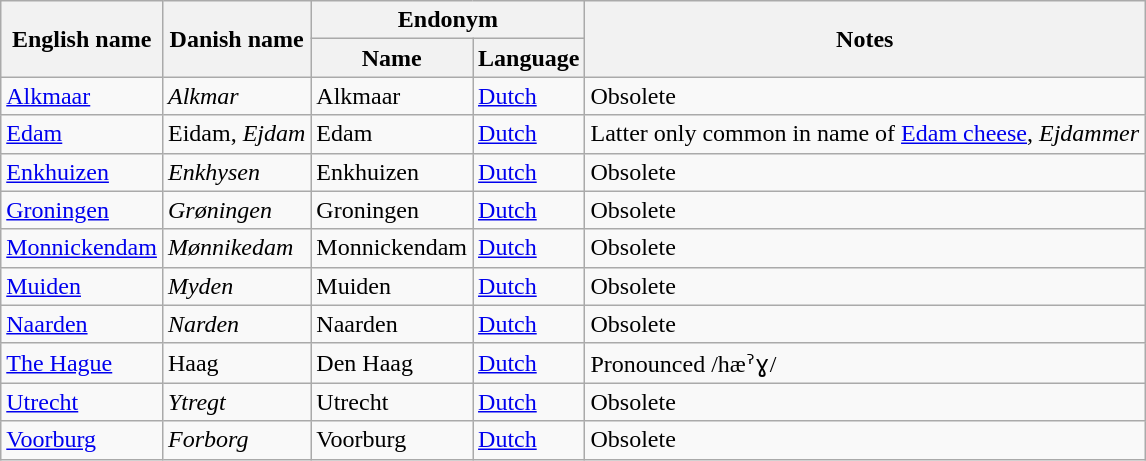<table class="wikitable sortable mw-collapsible">
<tr>
<th rowspan="2"><strong>English name</strong></th>
<th rowspan="2"><strong>Danish name</strong></th>
<th colspan="2"><strong>Endonym</strong></th>
<th rowspan="2"><strong>Notes</strong></th>
</tr>
<tr>
<th><strong>Name</strong></th>
<th><strong>Language</strong></th>
</tr>
<tr>
<td><a href='#'>Alkmaar</a></td>
<td><em>Alkmar</em></td>
<td>Alkmaar</td>
<td><a href='#'>Dutch</a></td>
<td>Obsolete</td>
</tr>
<tr>
<td><a href='#'>Edam</a></td>
<td>Eidam, <em>Ejdam</em></td>
<td>Edam</td>
<td><a href='#'>Dutch</a></td>
<td>Latter only common in name of <a href='#'>Edam cheese</a>, <em>Ejdammer</em></td>
</tr>
<tr>
<td><a href='#'>Enkhuizen</a></td>
<td><em>Enkhysen</em></td>
<td>Enkhuizen</td>
<td><a href='#'>Dutch</a></td>
<td>Obsolete</td>
</tr>
<tr>
<td><a href='#'>Groningen</a></td>
<td><em>Grøningen</em></td>
<td>Groningen</td>
<td><a href='#'>Dutch</a></td>
<td>Obsolete</td>
</tr>
<tr>
<td><a href='#'>Monnickendam</a></td>
<td><em>Mønnikedam</em></td>
<td>Monnickendam</td>
<td><a href='#'>Dutch</a></td>
<td>Obsolete</td>
</tr>
<tr>
<td><a href='#'>Muiden</a></td>
<td><em>Myden</em></td>
<td>Muiden</td>
<td><a href='#'>Dutch</a></td>
<td>Obsolete</td>
</tr>
<tr>
<td><a href='#'>Naarden</a></td>
<td><em>Narden</em></td>
<td>Naarden</td>
<td><a href='#'>Dutch</a></td>
<td>Obsolete</td>
</tr>
<tr>
<td><a href='#'>The Hague</a></td>
<td>Haag</td>
<td>Den Haag</td>
<td><a href='#'>Dutch</a></td>
<td>Pronounced /hæˀɣ/</td>
</tr>
<tr>
<td><a href='#'>Utrecht</a></td>
<td><em>Ytregt</em></td>
<td>Utrecht</td>
<td><a href='#'>Dutch</a></td>
<td>Obsolete</td>
</tr>
<tr>
<td><a href='#'>Voorburg</a></td>
<td><em>Forborg</em></td>
<td>Voorburg</td>
<td><a href='#'>Dutch</a></td>
<td>Obsolete</td>
</tr>
</table>
